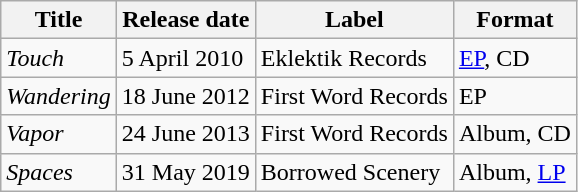<table class="wikitable">
<tr>
<th>Title</th>
<th>Release date</th>
<th>Label</th>
<th>Format</th>
</tr>
<tr>
<td><em>Touch</em></td>
<td>5 April 2010</td>
<td>Eklektik Records</td>
<td><a href='#'>EP</a>, CD</td>
</tr>
<tr>
<td><em>Wandering</em></td>
<td>18 June 2012</td>
<td>First Word Records</td>
<td>EP</td>
</tr>
<tr>
<td><em>Vapor</em></td>
<td>24 June 2013</td>
<td>First Word Records</td>
<td>Album, CD</td>
</tr>
<tr>
<td><em>Spaces</em></td>
<td>31 May 2019</td>
<td>Borrowed Scenery</td>
<td>Album, <a href='#'>LP</a></td>
</tr>
</table>
